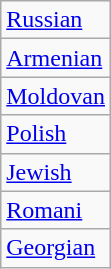<table class="wikitable floatright">
<tr>
<td><a href='#'>Russian</a></td>
</tr>
<tr>
<td><a href='#'>Armenian</a></td>
</tr>
<tr>
<td><a href='#'>Moldovan</a></td>
</tr>
<tr>
<td><a href='#'>Polish</a></td>
</tr>
<tr>
<td><a href='#'>Jewish</a></td>
</tr>
<tr>
<td><a href='#'>Romani</a></td>
</tr>
<tr>
<td><a href='#'>Georgian</a></td>
</tr>
</table>
